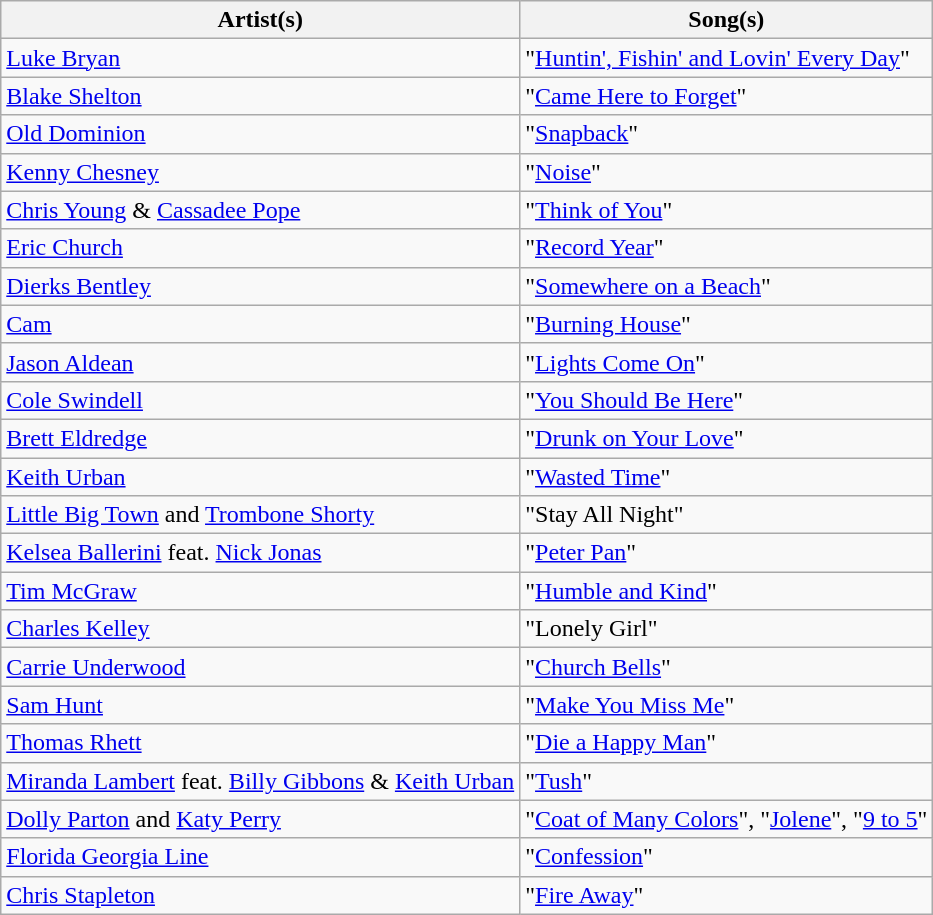<table class="wikitable plainrowheaders">
<tr>
<th>Artist(s)</th>
<th>Song(s)</th>
</tr>
<tr>
<td><a href='#'>Luke Bryan</a></td>
<td>"<a href='#'>Huntin', Fishin' and Lovin' Every Day</a>"</td>
</tr>
<tr>
<td><a href='#'>Blake Shelton</a></td>
<td>"<a href='#'>Came Here to Forget</a>"</td>
</tr>
<tr>
<td><a href='#'>Old Dominion</a></td>
<td>"<a href='#'>Snapback</a>"</td>
</tr>
<tr>
<td><a href='#'>Kenny Chesney</a></td>
<td>"<a href='#'>Noise</a>"</td>
</tr>
<tr>
<td><a href='#'>Chris Young</a> & <a href='#'>Cassadee Pope</a></td>
<td>"<a href='#'>Think of You</a>"</td>
</tr>
<tr>
<td><a href='#'>Eric Church</a></td>
<td>"<a href='#'>Record Year</a>"</td>
</tr>
<tr>
<td><a href='#'>Dierks Bentley</a></td>
<td>"<a href='#'>Somewhere on a Beach</a>"</td>
</tr>
<tr>
<td><a href='#'>Cam</a></td>
<td>"<a href='#'>Burning House</a>"</td>
</tr>
<tr>
<td><a href='#'>Jason Aldean</a></td>
<td>"<a href='#'>Lights Come On</a>"</td>
</tr>
<tr>
<td><a href='#'>Cole Swindell</a></td>
<td>"<a href='#'>You Should Be Here</a>"</td>
</tr>
<tr>
<td><a href='#'>Brett Eldredge</a></td>
<td>"<a href='#'>Drunk on Your Love</a>"</td>
</tr>
<tr>
<td><a href='#'>Keith Urban</a></td>
<td>"<a href='#'>Wasted Time</a>"</td>
</tr>
<tr>
<td><a href='#'>Little Big Town</a> and <a href='#'>Trombone Shorty</a></td>
<td>"Stay All Night"</td>
</tr>
<tr>
<td><a href='#'>Kelsea Ballerini</a> feat. <a href='#'>Nick Jonas</a></td>
<td>"<a href='#'>Peter Pan</a>"</td>
</tr>
<tr>
<td><a href='#'>Tim McGraw</a></td>
<td>"<a href='#'>Humble and Kind</a>"</td>
</tr>
<tr>
<td><a href='#'>Charles Kelley</a></td>
<td>"Lonely Girl"</td>
</tr>
<tr>
<td><a href='#'>Carrie Underwood</a></td>
<td>"<a href='#'>Church Bells</a>"</td>
</tr>
<tr>
<td><a href='#'>Sam Hunt</a></td>
<td>"<a href='#'>Make You Miss Me</a>"</td>
</tr>
<tr>
<td><a href='#'>Thomas Rhett</a></td>
<td>"<a href='#'>Die a Happy Man</a>"</td>
</tr>
<tr>
<td><a href='#'>Miranda Lambert</a> feat. <a href='#'>Billy Gibbons</a> & <a href='#'>Keith Urban</a></td>
<td>"<a href='#'>Tush</a>"</td>
</tr>
<tr>
<td><a href='#'>Dolly Parton</a> and <a href='#'>Katy Perry</a></td>
<td>"<a href='#'>Coat of Many Colors</a>", "<a href='#'>Jolene</a>", "<a href='#'>9 to 5</a>"</td>
</tr>
<tr>
<td><a href='#'>Florida Georgia Line</a></td>
<td>"<a href='#'>Confession</a>"</td>
</tr>
<tr>
<td><a href='#'>Chris Stapleton</a></td>
<td>"<a href='#'>Fire Away</a>"</td>
</tr>
</table>
